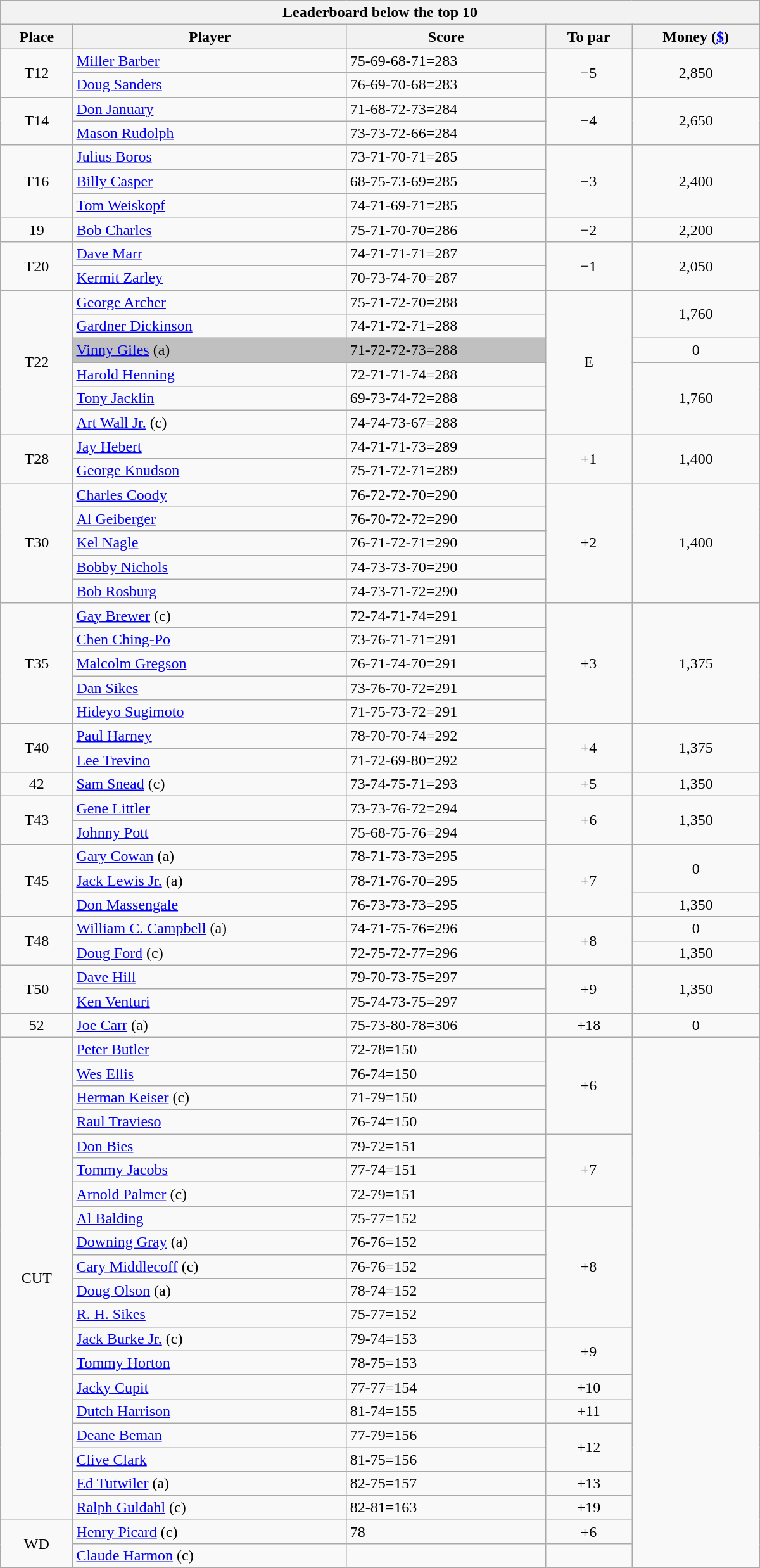<table class="collapsible collapsed wikitable" style="width:50em; margin-top:-1px">
<tr>
<th scope="col" colspan="6">Leaderboard below the top 10</th>
</tr>
<tr>
<th>Place</th>
<th>Player</th>
<th>Score</th>
<th>To par</th>
<th>Money (<a href='#'>$</a>)</th>
</tr>
<tr>
<td rowspan=2 align=center>T12</td>
<td> <a href='#'>Miller Barber</a></td>
<td>75-69-68-71=283</td>
<td rowspan=2 align=center>−5</td>
<td rowspan=2 align=center>2,850</td>
</tr>
<tr>
<td> <a href='#'>Doug Sanders</a></td>
<td>76-69-70-68=283</td>
</tr>
<tr>
<td rowspan=2 align=center>T14</td>
<td> <a href='#'>Don January</a></td>
<td>71-68-72-73=284</td>
<td rowspan=2 align=center>−4</td>
<td rowspan=2 align=center>2,650</td>
</tr>
<tr>
<td> <a href='#'>Mason Rudolph</a></td>
<td>73-73-72-66=284</td>
</tr>
<tr>
<td rowspan=3 align=center>T16</td>
<td> <a href='#'>Julius Boros</a></td>
<td>73-71-70-71=285</td>
<td rowspan=3 align=center>−3</td>
<td rowspan=3 align=center>2,400</td>
</tr>
<tr>
<td> <a href='#'>Billy Casper</a></td>
<td>68-75-73-69=285</td>
</tr>
<tr>
<td> <a href='#'>Tom Weiskopf</a></td>
<td>74-71-69-71=285</td>
</tr>
<tr>
<td align=center>19</td>
<td> <a href='#'>Bob Charles</a></td>
<td>75-71-70-70=286</td>
<td align=center>−2</td>
<td align=center>2,200</td>
</tr>
<tr>
<td rowspan=2 align=center>T20</td>
<td> <a href='#'>Dave Marr</a></td>
<td>74-71-71-71=287</td>
<td rowspan=2 align=center>−1</td>
<td rowspan=2 align=center>2,050</td>
</tr>
<tr>
<td> <a href='#'>Kermit Zarley</a></td>
<td>70-73-74-70=287</td>
</tr>
<tr>
<td rowspan=6 align=center>T22</td>
<td> <a href='#'>George Archer</a></td>
<td>75-71-72-70=288</td>
<td rowspan=6 align=center>E</td>
<td rowspan=2 align=center>1,760</td>
</tr>
<tr>
<td> <a href='#'>Gardner Dickinson</a></td>
<td>74-71-72-71=288</td>
</tr>
<tr>
<td style="background:silver"> <a href='#'>Vinny Giles</a> (a)</td>
<td style="background:silver">71-72-72-73=288</td>
<td align=center>0</td>
</tr>
<tr>
<td> <a href='#'>Harold Henning</a></td>
<td>72-71-71-74=288</td>
<td rowspan=3 align=center>1,760</td>
</tr>
<tr>
<td> <a href='#'>Tony Jacklin</a></td>
<td>69-73-74-72=288</td>
</tr>
<tr>
<td> <a href='#'>Art Wall Jr.</a> (c)</td>
<td>74-74-73-67=288</td>
</tr>
<tr>
<td rowspan=2 align=center>T28</td>
<td> <a href='#'>Jay Hebert</a></td>
<td>74-71-71-73=289</td>
<td rowspan=2 align=center>+1</td>
<td rowspan=2 align=center>1,400</td>
</tr>
<tr>
<td> <a href='#'>George Knudson</a></td>
<td>75-71-72-71=289</td>
</tr>
<tr>
<td rowspan=5 align=center>T30</td>
<td> <a href='#'>Charles Coody</a></td>
<td>76-72-72-70=290</td>
<td rowspan=5 align=center>+2</td>
<td rowspan=5 align=center>1,400</td>
</tr>
<tr>
<td> <a href='#'>Al Geiberger</a></td>
<td>76-70-72-72=290</td>
</tr>
<tr>
<td> <a href='#'>Kel Nagle</a></td>
<td>76-71-72-71=290</td>
</tr>
<tr>
<td> <a href='#'>Bobby Nichols</a></td>
<td>74-73-73-70=290</td>
</tr>
<tr>
<td> <a href='#'>Bob Rosburg</a></td>
<td>74-73-71-72=290</td>
</tr>
<tr>
<td rowspan=5 align=center>T35</td>
<td> <a href='#'>Gay Brewer</a> (c)</td>
<td>72-74-71-74=291</td>
<td rowspan=5 align=center>+3</td>
<td rowspan=5 align=center>1,375</td>
</tr>
<tr>
<td> <a href='#'>Chen Ching-Po</a></td>
<td>73-76-71-71=291</td>
</tr>
<tr>
<td> <a href='#'>Malcolm Gregson</a></td>
<td>76-71-74-70=291</td>
</tr>
<tr>
<td> <a href='#'>Dan Sikes</a></td>
<td>73-76-70-72=291</td>
</tr>
<tr>
<td> <a href='#'>Hideyo Sugimoto</a></td>
<td>71-75-73-72=291</td>
</tr>
<tr>
<td rowspan=2 align=center>T40</td>
<td> <a href='#'>Paul Harney</a></td>
<td>78-70-70-74=292</td>
<td rowspan=2 align=center>+4</td>
<td rowspan=2 align=center>1,375</td>
</tr>
<tr>
<td> <a href='#'>Lee Trevino</a></td>
<td>71-72-69-80=292</td>
</tr>
<tr>
<td align=center>42</td>
<td> <a href='#'>Sam Snead</a> (c)</td>
<td>73-74-75-71=293</td>
<td align=center>+5</td>
<td align=center>1,350</td>
</tr>
<tr>
<td rowspan=2 align=center>T43</td>
<td> <a href='#'>Gene Littler</a></td>
<td>73-73-76-72=294</td>
<td rowspan=2 align=center>+6</td>
<td rowspan=2 align=center>1,350</td>
</tr>
<tr>
<td> <a href='#'>Johnny Pott</a></td>
<td>75-68-75-76=294</td>
</tr>
<tr>
<td rowspan=3 align=center>T45</td>
<td> <a href='#'>Gary Cowan</a> (a)</td>
<td>78-71-73-73=295</td>
<td rowspan=3 align=center>+7</td>
<td rowspan=2 align=center>0</td>
</tr>
<tr>
<td> <a href='#'>Jack Lewis Jr.</a> (a)</td>
<td>78-71-76-70=295</td>
</tr>
<tr>
<td> <a href='#'>Don Massengale</a></td>
<td>76-73-73-73=295</td>
<td align=center>1,350</td>
</tr>
<tr>
<td rowspan=2 align=center>T48</td>
<td> <a href='#'>William C. Campbell</a> (a)</td>
<td>74-71-75-76=296</td>
<td rowspan=2 align=center>+8</td>
<td align=center>0</td>
</tr>
<tr>
<td> <a href='#'>Doug Ford</a> (c)</td>
<td>72-75-72-77=296</td>
<td align=center>1,350</td>
</tr>
<tr>
<td rowspan=2 align=center>T50</td>
<td> <a href='#'>Dave Hill</a></td>
<td>79-70-73-75=297</td>
<td rowspan=2 align=center>+9</td>
<td rowspan=2 align=center>1,350</td>
</tr>
<tr>
<td> <a href='#'>Ken Venturi</a></td>
<td>75-74-73-75=297</td>
</tr>
<tr>
<td align=center>52</td>
<td> <a href='#'>Joe Carr</a> (a)</td>
<td>75-73-80-78=306</td>
<td align=center>+18</td>
<td align=center>0</td>
</tr>
<tr>
<td rowspan=20 align=center>CUT</td>
<td> <a href='#'>Peter Butler</a></td>
<td>72-78=150</td>
<td rowspan=4 align=center>+6</td>
<td rowspan=22 align=center></td>
</tr>
<tr>
<td> <a href='#'>Wes Ellis</a></td>
<td>76-74=150</td>
</tr>
<tr>
<td> <a href='#'>Herman Keiser</a> (c)</td>
<td>71-79=150</td>
</tr>
<tr>
<td> <a href='#'>Raul Travieso</a></td>
<td>76-74=150</td>
</tr>
<tr>
<td> <a href='#'>Don Bies</a></td>
<td>79-72=151</td>
<td rowspan=3 align=center>+7</td>
</tr>
<tr>
<td> <a href='#'>Tommy Jacobs</a></td>
<td>77-74=151</td>
</tr>
<tr>
<td> <a href='#'>Arnold Palmer</a> (c)</td>
<td>72-79=151</td>
</tr>
<tr>
<td> <a href='#'>Al Balding</a></td>
<td>75-77=152</td>
<td rowspan=5 align=center>+8</td>
</tr>
<tr>
<td> <a href='#'>Downing Gray</a> (a)</td>
<td>76-76=152</td>
</tr>
<tr>
<td> <a href='#'>Cary Middlecoff</a> (c)</td>
<td>76-76=152</td>
</tr>
<tr>
<td> <a href='#'>Doug Olson</a> (a)</td>
<td>78-74=152</td>
</tr>
<tr>
<td> <a href='#'>R. H. Sikes</a></td>
<td>75-77=152</td>
</tr>
<tr>
<td> <a href='#'>Jack Burke Jr.</a> (c)</td>
<td>79-74=153</td>
<td rowspan=2 align=center>+9</td>
</tr>
<tr>
<td> <a href='#'>Tommy Horton</a></td>
<td>78-75=153</td>
</tr>
<tr>
<td> <a href='#'>Jacky Cupit</a></td>
<td>77-77=154</td>
<td align=center>+10</td>
</tr>
<tr>
<td> <a href='#'>Dutch Harrison</a></td>
<td>81-74=155</td>
<td align=center>+11</td>
</tr>
<tr>
<td> <a href='#'>Deane Beman</a></td>
<td>77-79=156</td>
<td rowspan=2 align=center>+12</td>
</tr>
<tr>
<td> <a href='#'>Clive Clark</a></td>
<td>81-75=156</td>
</tr>
<tr>
<td> <a href='#'>Ed Tutwiler</a> (a)</td>
<td>82-75=157</td>
<td align=center>+13</td>
</tr>
<tr>
<td> <a href='#'>Ralph Guldahl</a> (c)</td>
<td>82-81=163</td>
<td align=center>+19</td>
</tr>
<tr>
<td rowspan=2 align=center>WD</td>
<td> <a href='#'>Henry Picard</a> (c)</td>
<td>78</td>
<td align=center>+6</td>
</tr>
<tr>
<td> <a href='#'>Claude Harmon</a> (c)</td>
<td></td>
<td align=center></td>
</tr>
</table>
